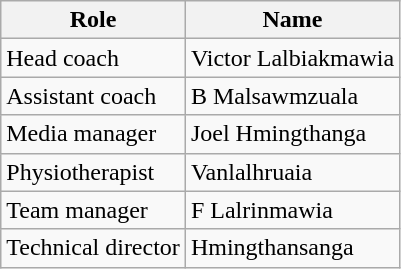<table class="wikitable">
<tr>
<th>Role</th>
<th>Name</th>
</tr>
<tr>
<td>Head coach</td>
<td> Victor Lalbiakmawia</td>
</tr>
<tr>
<td>Assistant coach</td>
<td> B Malsawmzuala</td>
</tr>
<tr>
<td>Media manager</td>
<td> Joel Hmingthanga</td>
</tr>
<tr>
<td>Physiotherapist</td>
<td> Vanlalhruaia</td>
</tr>
<tr>
<td>Team manager</td>
<td> F Lalrinmawia</td>
</tr>
<tr>
<td>Technical director</td>
<td> Hmingthansanga</td>
</tr>
</table>
